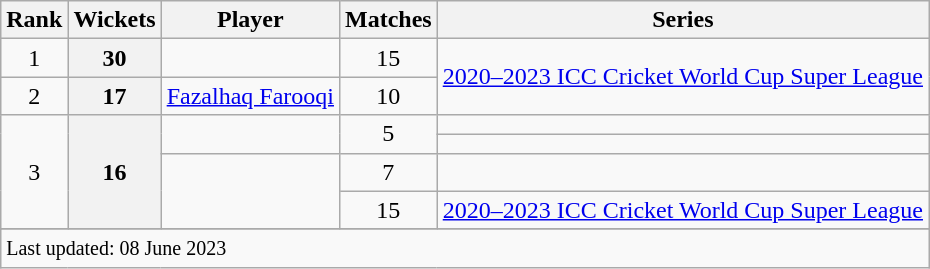<table class="wikitable plainrowheaders sortable">
<tr>
<th scope=col>Rank</th>
<th scope=col>Wickets</th>
<th scope=col>Player</th>
<th scope=col>Matches</th>
<th scope=col>Series</th>
</tr>
<tr>
<td align="center">1</td>
<th scope="row" style="text-align:center;">30</th>
<td></td>
<td align="center">15</td>
<td rowspan="2"><a href='#'>2020–2023 ICC Cricket World Cup Super League</a></td>
</tr>
<tr>
<td align="center">2</td>
<th scope="row" style="text-align:center;">17</th>
<td><a href='#'>Fazalhaq Farooqi</a></td>
<td align="center">10</td>
</tr>
<tr>
<td rowspan="4" align="center">3</td>
<th rowspan="4" scope="row" style="text-align:center;">16</th>
<td rowspan="2"></td>
<td rowspan="2" align="center">5</td>
<td></td>
</tr>
<tr>
<td></td>
</tr>
<tr>
<td rowspan="2"></td>
<td align="center">7</td>
<td></td>
</tr>
<tr>
<td align="center">15</td>
<td><a href='#'>2020–2023 ICC Cricket World Cup Super League</a></td>
</tr>
<tr>
</tr>
<tr class=sortbottom>
<td colspan=5><small>Last updated: 08 June 2023</small></td>
</tr>
</table>
